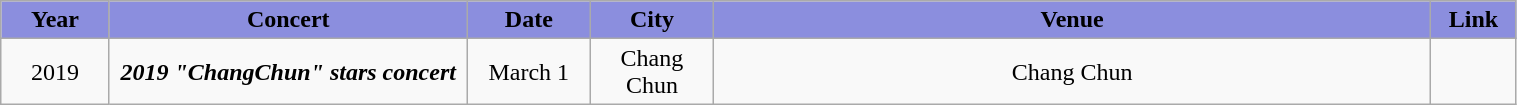<table class="wikitable sortable mw-collapsible" width="80%" style="text-align:center">
<tr align="center" style="background:#8B8EDE">
<td style="width:2%"><strong>Year</strong></td>
<td style="width:8%"><strong>Concert</strong></td>
<td style="width:2%"><strong>Date</strong></td>
<td style="width:2%"><strong>City</strong></td>
<td style="width:18%"><strong>Venue</strong></td>
<td style="width:1%"><strong>Link</strong></td>
</tr>
<tr>
<td rowspan="2">2019</td>
<td rowspan="2"><strong><em>2019 "ChangChun" stars concert</em></strong></td>
<td>March 1</td>
<td>Chang Chun</td>
<td>Chang Chun</td>
<td></td>
</tr>
</table>
